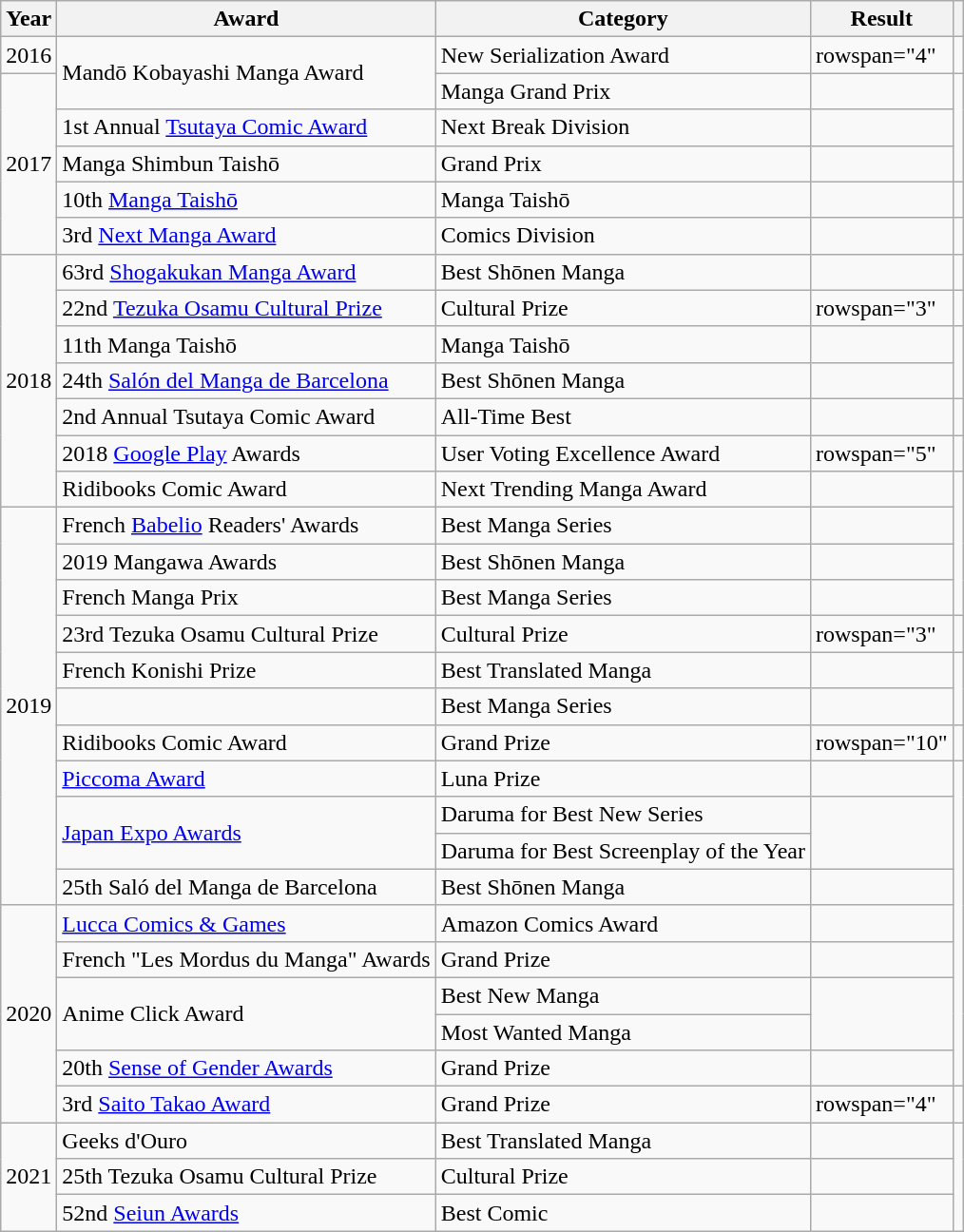<table class="wikitable plainrowheaders sortable">
<tr>
<th scope="col">Year</th>
<th scope="col">Award</th>
<th scope="col">Category</th>
<th scope="col">Result</th>
<th scope="col" class="unsortable"></th>
</tr>
<tr>
<td align="center">2016</td>
<td rowspan="2">Mandō Kobayashi Manga Award</td>
<td>New Serialization Award</td>
<td>rowspan="4" </td>
<td style="text-align:center;"></td>
</tr>
<tr>
<td rowspan="5" align="center">2017</td>
<td>Manga Grand Prix</td>
<td style="text-align:center;"></td>
</tr>
<tr>
<td>1st Annual <a href='#'>Tsutaya Comic Award</a></td>
<td>Next Break Division</td>
<td style="text-align:center;"></td>
</tr>
<tr>
<td>Manga Shimbun Taishō</td>
<td>Grand Prix</td>
<td style="text-align:center;"></td>
</tr>
<tr>
<td>10th <a href='#'>Manga Taishō</a></td>
<td>Manga Taishō</td>
<td></td>
<td style="text-align:center;"></td>
</tr>
<tr>
<td>3rd <a href='#'>Next Manga Award</a></td>
<td>Comics Division</td>
<td></td>
<td style="text-align:center;"></td>
</tr>
<tr>
<td rowspan="7" align="center">2018</td>
<td>63rd <a href='#'>Shogakukan Manga Award</a></td>
<td>Best Shōnen Manga</td>
<td></td>
<td style="text-align:center;"></td>
</tr>
<tr>
<td>22nd <a href='#'>Tezuka Osamu Cultural Prize</a></td>
<td>Cultural Prize</td>
<td>rowspan="3" </td>
<td style="text-align:center;"></td>
</tr>
<tr>
<td>11th Manga Taishō</td>
<td>Manga Taishō</td>
<td style="text-align:center;"></td>
</tr>
<tr>
<td>24th <a href='#'>Salón del Manga de Barcelona</a></td>
<td>Best Shōnen Manga</td>
<td style="text-align:center;"></td>
</tr>
<tr>
<td>2nd Annual Tsutaya Comic Award</td>
<td>All-Time Best</td>
<td></td>
<td style="text-align:center;"></td>
</tr>
<tr>
<td>2018 <a href='#'>Google Play</a> Awards</td>
<td>User Voting Excellence Award</td>
<td>rowspan="5" </td>
<td style="text-align:center;"></td>
</tr>
<tr>
<td>Ridibooks Comic Award</td>
<td>Next Trending Manga Award</td>
<td style="text-align:center;"></td>
</tr>
<tr>
<td rowspan="11" align="center">2019</td>
<td>French <a href='#'>Babelio</a> Readers' Awards</td>
<td>Best Manga Series</td>
<td style="text-align:center;"></td>
</tr>
<tr>
<td>2019 Mangawa Awards</td>
<td>Best Shōnen Manga</td>
<td style="text-align:center;"></td>
</tr>
<tr>
<td>French Manga Prix</td>
<td>Best Manga Series</td>
<td style="text-align:center;"></td>
</tr>
<tr>
<td>23rd Tezuka Osamu Cultural Prize</td>
<td>Cultural Prize</td>
<td>rowspan="3" </td>
<td style="text-align:center;"></td>
</tr>
<tr>
<td>French Konishi Prize</td>
<td>Best Translated Manga</td>
<td style="text-align:center;"></td>
</tr>
<tr>
<td></td>
<td>Best Manga Series</td>
<td style="text-align:center;"></td>
</tr>
<tr>
<td>Ridibooks Comic Award</td>
<td>Grand Prize</td>
<td>rowspan="10" </td>
<td style="text-align:center;"></td>
</tr>
<tr>
<td><a href='#'>Piccoma Award</a></td>
<td>Luna Prize</td>
<td style="text-align:center;"></td>
</tr>
<tr>
<td rowspan="2"><a href='#'>Japan Expo Awards</a></td>
<td>Daruma for Best New Series</td>
<td rowspan="2" style="text-align:center;"></td>
</tr>
<tr>
<td>Daruma for Best Screenplay of the Year</td>
</tr>
<tr>
<td>25th Saló del Manga de Barcelona</td>
<td>Best Shōnen Manga</td>
<td style="text-align:center;"></td>
</tr>
<tr>
<td rowspan="6" align="center">2020</td>
<td><a href='#'>Lucca Comics & Games</a></td>
<td>Amazon Comics Award</td>
<td style="text-align:center;"></td>
</tr>
<tr>
<td>French "Les Mordus du Manga" Awards</td>
<td>Grand Prize</td>
<td style="text-align:center;"></td>
</tr>
<tr>
<td rowspan="2">Anime Click Award</td>
<td>Best New Manga</td>
<td rowspan="2" style="text-align:center;"></td>
</tr>
<tr>
<td>Most Wanted Manga</td>
</tr>
<tr>
<td>20th <a href='#'>Sense of Gender Awards</a></td>
<td>Grand Prize</td>
<td style="text-align:center;"></td>
</tr>
<tr>
<td>3rd <a href='#'>Saito Takao Award</a></td>
<td>Grand Prize</td>
<td>rowspan="4" </td>
<td style="text-align:center;"></td>
</tr>
<tr>
<td rowspan="3" align="center">2021</td>
<td>Geeks d'Ouro</td>
<td>Best Translated Manga</td>
<td style="text-align:center;"></td>
</tr>
<tr>
<td>25th Tezuka Osamu Cultural Prize</td>
<td>Cultural Prize</td>
<td style="text-align:center;"></td>
</tr>
<tr>
<td>52nd <a href='#'>Seiun Awards</a></td>
<td>Best Comic</td>
<td style="text-align:center;"></td>
</tr>
</table>
